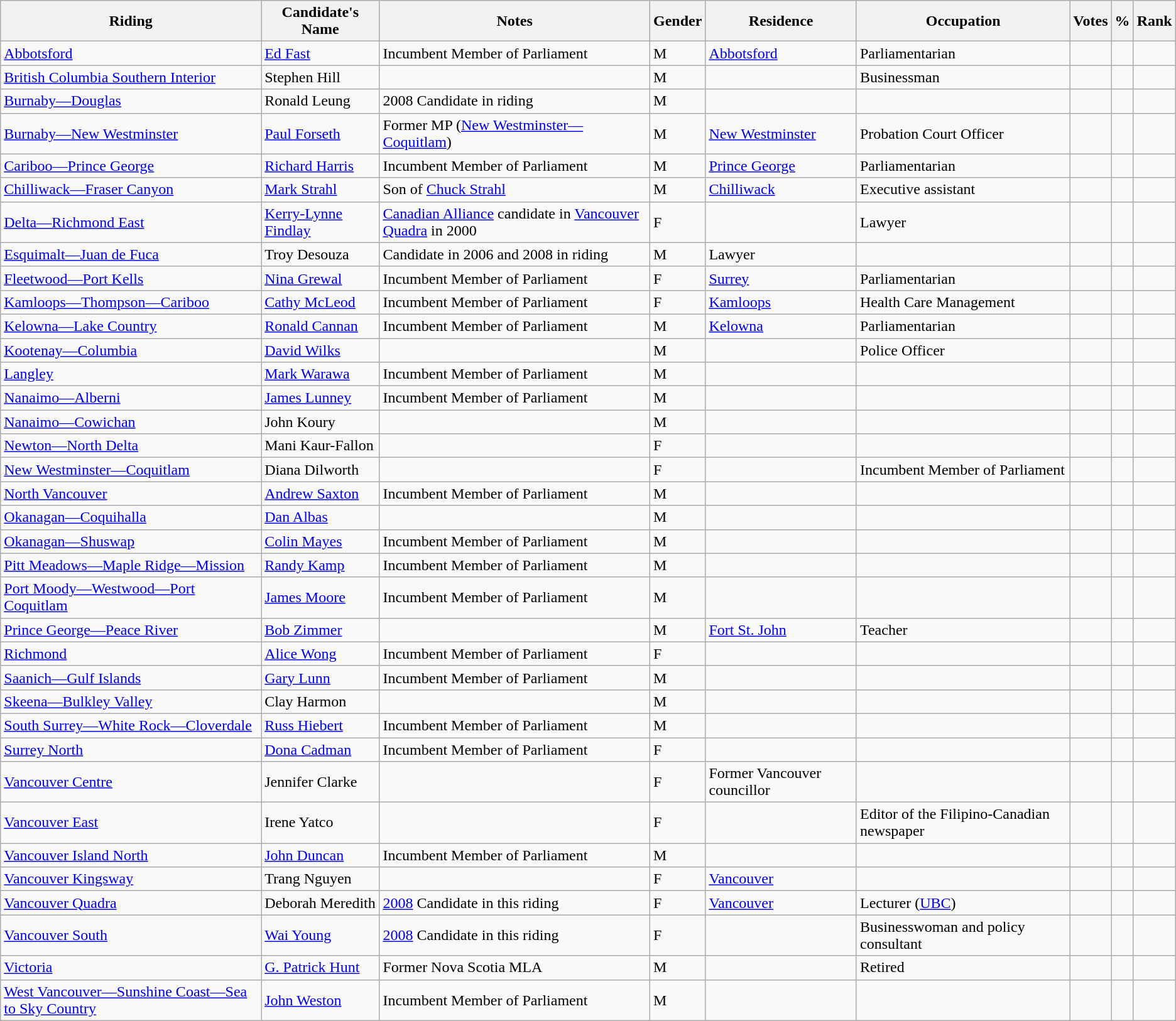<table class="wikitable sortable">
<tr>
<th>Riding<br></th>
<th>Candidate's Name</th>
<th>Notes</th>
<th>Gender</th>
<th>Residence</th>
<th>Occupation</th>
<th>Votes</th>
<th>%</th>
<th>Rank</th>
</tr>
<tr>
<td><a href='#'>Abbotsford</a></td>
<td><a href='#'>Ed Fast</a></td>
<td>Incumbent Member of Parliament</td>
<td>M</td>
<td><a href='#'>Abbotsford</a></td>
<td>Parliamentarian</td>
<td></td>
<td></td>
<td></td>
</tr>
<tr>
<td><a href='#'>British Columbia Southern Interior</a></td>
<td>Stephen Hill</td>
<td></td>
<td>M</td>
<td></td>
<td>Businessman</td>
<td></td>
<td></td>
<td></td>
</tr>
<tr>
<td><a href='#'>Burnaby—Douglas</a></td>
<td>Ronald Leung</td>
<td>2008 Candidate in riding</td>
<td>M</td>
<td></td>
<td></td>
<td></td>
<td></td>
<td></td>
</tr>
<tr>
<td><a href='#'>Burnaby—New Westminster</a></td>
<td><a href='#'>Paul Forseth</a></td>
<td>Former MP (<a href='#'>New Westminster—Coquitlam</a>)</td>
<td>M</td>
<td><a href='#'>New Westminster</a></td>
<td>Probation Court Officer</td>
<td></td>
<td></td>
<td></td>
</tr>
<tr>
<td><a href='#'>Cariboo—Prince George</a></td>
<td><a href='#'>Richard Harris</a></td>
<td>Incumbent Member of Parliament</td>
<td>M</td>
<td><a href='#'>Prince George</a></td>
<td>Parliamentarian</td>
<td></td>
<td></td>
<td></td>
</tr>
<tr>
<td><a href='#'>Chilliwack—Fraser Canyon</a></td>
<td><a href='#'>Mark Strahl</a></td>
<td>Son of <a href='#'>Chuck Strahl</a></td>
<td>M</td>
<td><a href='#'>Chilliwack</a></td>
<td>Executive assistant</td>
<td></td>
<td></td>
<td></td>
</tr>
<tr>
<td><a href='#'>Delta—Richmond East</a></td>
<td><a href='#'>Kerry-Lynne Findlay</a></td>
<td><a href='#'>Canadian Alliance</a> candidate in <a href='#'>Vancouver Quadra</a> in 2000</td>
<td>F</td>
<td></td>
<td>Lawyer</td>
<td></td>
<td></td>
<td></td>
</tr>
<tr>
<td><a href='#'>Esquimalt—Juan de Fuca</a></td>
<td>Troy Desouza</td>
<td>Candidate in 2006 and 2008 in riding</td>
<td>M</td>
<td>Lawyer</td>
<td></td>
<td></td>
<td></td>
<td></td>
</tr>
<tr>
<td><a href='#'>Fleetwood—Port Kells</a></td>
<td><a href='#'>Nina Grewal</a></td>
<td>Incumbent Member of Parliament</td>
<td>F</td>
<td><a href='#'>Surrey</a></td>
<td>Parliamentarian</td>
<td></td>
<td></td>
<td></td>
</tr>
<tr>
<td><a href='#'>Kamloops—Thompson—Cariboo</a></td>
<td><a href='#'>Cathy McLeod</a></td>
<td>Incumbent Member of Parliament</td>
<td>F</td>
<td><a href='#'>Kamloops</a></td>
<td>Health Care Management</td>
<td></td>
<td></td>
<td></td>
</tr>
<tr>
<td><a href='#'>Kelowna—Lake Country</a></td>
<td><a href='#'>Ronald Cannan</a></td>
<td>Incumbent Member of Parliament</td>
<td>M</td>
<td><a href='#'>Kelowna</a></td>
<td>Parliamentarian</td>
<td></td>
<td></td>
<td></td>
</tr>
<tr>
<td><a href='#'>Kootenay—Columbia</a></td>
<td><a href='#'>David Wilks</a></td>
<td></td>
<td>M</td>
<td></td>
<td>Police Officer</td>
<td></td>
<td></td>
<td></td>
</tr>
<tr>
<td><a href='#'>Langley</a></td>
<td><a href='#'>Mark Warawa</a></td>
<td>Incumbent Member of Parliament</td>
<td>M</td>
<td></td>
<td></td>
<td></td>
<td></td>
<td></td>
</tr>
<tr>
<td><a href='#'>Nanaimo—Alberni</a></td>
<td><a href='#'>James Lunney</a></td>
<td>Incumbent Member of Parliament</td>
<td>M</td>
<td></td>
<td></td>
<td></td>
<td></td>
<td></td>
</tr>
<tr>
<td><a href='#'>Nanaimo—Cowichan</a></td>
<td>John Koury</td>
<td></td>
<td>M</td>
<td></td>
<td></td>
<td></td>
<td></td>
<td></td>
</tr>
<tr>
<td><a href='#'>Newton—North Delta</a></td>
<td>Mani Kaur-Fallon</td>
<td></td>
<td>F</td>
<td></td>
<td></td>
<td></td>
<td></td>
<td></td>
</tr>
<tr>
<td><a href='#'>New Westminster—Coquitlam</a></td>
<td>Diana Dilworth</td>
<td></td>
<td>F</td>
<td></td>
<td>Incumbent Member of Parliament</td>
<td></td>
<td></td>
<td></td>
</tr>
<tr>
<td><a href='#'>North Vancouver</a></td>
<td><a href='#'>Andrew Saxton</a></td>
<td>Incumbent Member of Parliament</td>
<td>M</td>
<td></td>
<td></td>
<td></td>
<td></td>
<td></td>
</tr>
<tr>
<td><a href='#'>Okanagan—Coquihalla</a></td>
<td><a href='#'>Dan Albas</a></td>
<td></td>
<td>M</td>
<td></td>
<td></td>
<td></td>
<td></td>
<td></td>
</tr>
<tr>
<td><a href='#'>Okanagan—Shuswap</a></td>
<td><a href='#'>Colin Mayes</a></td>
<td>Incumbent Member of Parliament</td>
<td>M</td>
<td></td>
<td></td>
<td></td>
<td></td>
<td></td>
</tr>
<tr>
<td><a href='#'>Pitt Meadows—Maple Ridge—Mission</a></td>
<td><a href='#'>Randy Kamp</a></td>
<td>Incumbent Member of Parliament</td>
<td>M</td>
<td></td>
<td></td>
<td></td>
<td></td>
<td></td>
</tr>
<tr>
<td><a href='#'>Port Moody—Westwood—Port Coquitlam</a></td>
<td><a href='#'>James Moore</a></td>
<td>Incumbent Member of Parliament</td>
<td>M</td>
<td></td>
<td></td>
<td></td>
<td></td>
<td></td>
</tr>
<tr>
<td><a href='#'>Prince George—Peace River</a></td>
<td><a href='#'>Bob Zimmer</a></td>
<td></td>
<td>M</td>
<td><a href='#'>Fort St. John</a></td>
<td>Teacher</td>
<td></td>
<td></td>
<td></td>
</tr>
<tr>
<td><a href='#'>Richmond</a></td>
<td><a href='#'>Alice Wong</a></td>
<td>Incumbent Member of Parliament</td>
<td>F</td>
<td></td>
<td></td>
<td></td>
<td></td>
<td></td>
</tr>
<tr>
<td><a href='#'>Saanich—Gulf Islands</a></td>
<td><a href='#'>Gary Lunn</a></td>
<td>Incumbent Member of Parliament</td>
<td>M</td>
<td></td>
<td></td>
<td></td>
<td></td>
<td></td>
</tr>
<tr>
<td><a href='#'>Skeena—Bulkley Valley</a></td>
<td>Clay Harmon</td>
<td></td>
<td>M</td>
<td></td>
<td></td>
<td></td>
<td></td>
<td></td>
</tr>
<tr>
<td><a href='#'>South Surrey—White Rock—Cloverdale</a></td>
<td><a href='#'>Russ Hiebert</a></td>
<td>Incumbent Member of Parliament</td>
<td>M</td>
<td></td>
<td></td>
<td></td>
<td></td>
<td></td>
</tr>
<tr>
<td><a href='#'>Surrey North</a></td>
<td><a href='#'>Dona Cadman</a></td>
<td>Incumbent Member of Parliament</td>
<td>F</td>
<td></td>
<td></td>
<td></td>
<td></td>
<td></td>
</tr>
<tr>
<td><a href='#'>Vancouver Centre</a></td>
<td>Jennifer Clarke</td>
<td></td>
<td>F</td>
<td>Former Vancouver councillor</td>
<td></td>
<td></td>
<td></td>
<td></td>
</tr>
<tr>
<td><a href='#'>Vancouver East</a></td>
<td>Irene Yatco</td>
<td></td>
<td>F</td>
<td></td>
<td>Editor of the Filipino-Canadian newspaper</td>
<td></td>
<td></td>
<td></td>
</tr>
<tr>
<td><a href='#'>Vancouver Island North</a></td>
<td><a href='#'>John Duncan</a></td>
<td>Incumbent Member of Parliament</td>
<td>M</td>
<td></td>
<td></td>
<td></td>
<td></td>
<td></td>
</tr>
<tr>
<td><a href='#'>Vancouver Kingsway</a></td>
<td>Trang Nguyen</td>
<td></td>
<td>F</td>
<td><a href='#'>Vancouver</a></td>
<td></td>
<td></td>
<td></td>
<td></td>
</tr>
<tr>
<td><a href='#'>Vancouver Quadra</a></td>
<td>Deborah Meredith</td>
<td><a href='#'>2008</a> Candidate in this riding</td>
<td>F</td>
<td><a href='#'>Vancouver</a></td>
<td>Lecturer (<a href='#'>UBC</a>)</td>
<td></td>
<td></td>
<td></td>
</tr>
<tr>
<td><a href='#'>Vancouver South</a></td>
<td><a href='#'>Wai Young</a></td>
<td><a href='#'>2008</a> Candidate in this riding</td>
<td>F</td>
<td></td>
<td>Businesswoman and policy consultant</td>
<td></td>
<td></td>
<td></td>
</tr>
<tr>
<td><a href='#'>Victoria</a></td>
<td><a href='#'>G. Patrick Hunt</a></td>
<td>Former Nova Scotia MLA</td>
<td>M</td>
<td></td>
<td>Retired</td>
<td></td>
<td></td>
<td></td>
</tr>
<tr>
<td><a href='#'>West Vancouver—Sunshine Coast—Sea to Sky Country</a></td>
<td><a href='#'>John Weston</a></td>
<td>Incumbent Member of Parliament</td>
<td>M</td>
<td></td>
<td></td>
<td></td>
<td></td>
<td></td>
</tr>
</table>
